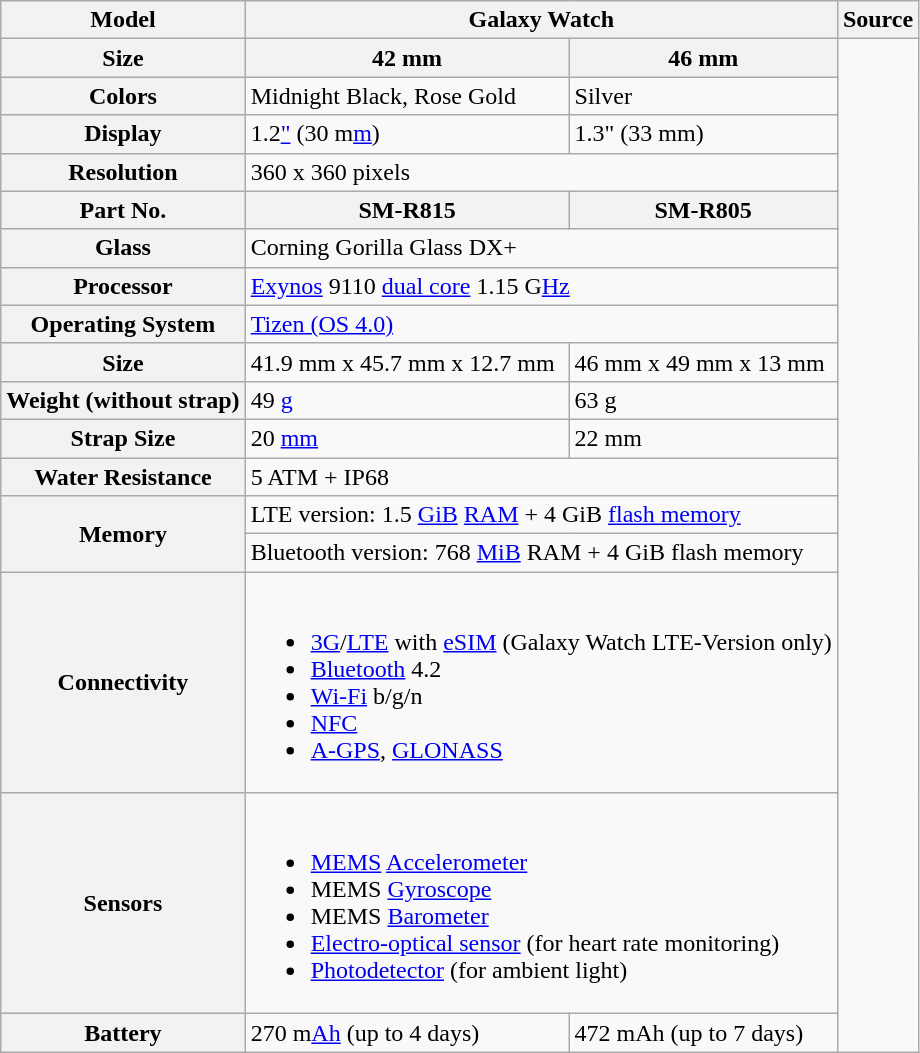<table class="wikitable">
<tr>
<th>Model</th>
<th colspan="2">Galaxy Watch</th>
<th>Source</th>
</tr>
<tr>
<th>Size</th>
<th>42 mm</th>
<th>46 mm</th>
<td rowspan="17"></td>
</tr>
<tr>
<th>Colors</th>
<td>Midnight Black, Rose Gold</td>
<td>Silver</td>
</tr>
<tr>
<th>Display</th>
<td>1.2<a href='#'>"</a> (30 m<a href='#'>m</a>)</td>
<td>1.3" (33 mm)</td>
</tr>
<tr>
<th>Resolution</th>
<td colspan="2">360 x 360 pixels</td>
</tr>
<tr>
<th>Part No.</th>
<th>SM-R815</th>
<th>SM-R805</th>
</tr>
<tr>
<th>Glass</th>
<td colspan="2">Corning Gorilla Glass DX+</td>
</tr>
<tr>
<th>Processor</th>
<td colspan="2"><a href='#'>Exynos</a> 9110 <a href='#'>dual core</a> 1.15 G<a href='#'>Hz</a></td>
</tr>
<tr>
<th>Operating  System</th>
<td colspan="2"><a href='#'>Tizen (OS 4.0)</a></td>
</tr>
<tr>
<th>Size</th>
<td>41.9 mm x 45.7 mm x 12.7 mm</td>
<td>46 mm x 49 mm x 13 mm</td>
</tr>
<tr>
<th>Weight  (without strap)</th>
<td>49 <a href='#'>g</a></td>
<td>63 g</td>
</tr>
<tr>
<th>Strap Size</th>
<td>20 <a href='#'>mm</a></td>
<td>22 mm</td>
</tr>
<tr>
<th>Water Resistance</th>
<td colspan="2">5 ATM + IP68</td>
</tr>
<tr>
<th rowspan="2">Memory</th>
<td colspan="2">LTE version: 1.5 <a href='#'>GiB</a> <a href='#'>RAM</a> + 4 GiB <a href='#'>flash memory</a></td>
</tr>
<tr>
<td colspan="2">Bluetooth version: 768 <a href='#'>MiB</a> RAM + 4 GiB flash memory</td>
</tr>
<tr>
<th>Connectivity</th>
<td colspan="2"><br><ul><li><a href='#'>3G</a>/<a href='#'>LTE</a> with <a href='#'>eSIM</a> (Galaxy Watch LTE-Version only)</li><li><a href='#'>Bluetooth</a> 4.2</li><li><a href='#'>Wi-Fi</a> b/g/n</li><li><a href='#'>NFC</a></li><li><a href='#'>A-GPS</a>, <a href='#'>GLONASS</a></li></ul></td>
</tr>
<tr>
<th>Sensors</th>
<td colspan="2"><br><ul><li><a href='#'>MEMS</a> <a href='#'>Accelerometer</a></li><li>MEMS  <a href='#'>Gyroscope</a></li><li>MEMS <a href='#'>Barometer</a></li><li><a href='#'>Electro-optical sensor</a> (for heart rate monitoring)</li><li><a href='#'>Photodetector</a> (for ambient light)</li></ul></td>
</tr>
<tr>
<th>Battery</th>
<td>270 m<a href='#'>Ah</a> (up to 4 days)</td>
<td>472 mAh (up to 7 days)</td>
</tr>
</table>
